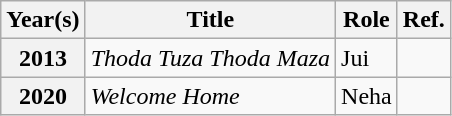<table class="wikitable plainrowheaders sortable">
<tr>
<th scope="col">Year(s)</th>
<th scope="col">Title</th>
<th scope="col">Role</th>
<th scope="col" class="unsortable">Ref.</th>
</tr>
<tr>
<th scope="row">2013</th>
<td><em>Thoda Tuza Thoda Maza</em></td>
<td>Jui</td>
<td></td>
</tr>
<tr>
<th scope="row">2020</th>
<td><em>Welcome Home</em></td>
<td>Neha</td>
<td></td>
</tr>
</table>
